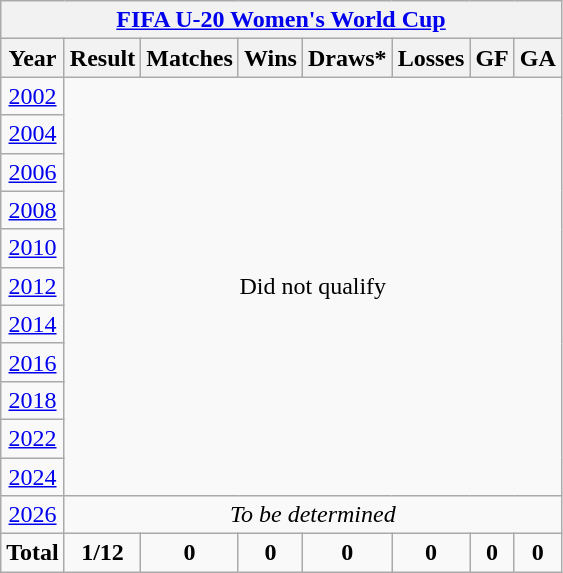<table class="wikitable" style="text-align: center;">
<tr>
<th colspan=10><a href='#'>FIFA U-20 Women's World Cup</a></th>
</tr>
<tr>
<th>Year</th>
<th>Result</th>
<th>Matches</th>
<th>Wins</th>
<th>Draws*</th>
<th>Losses</th>
<th>GF</th>
<th>GA</th>
</tr>
<tr>
<td> <a href='#'>2002</a></td>
<td rowspan=11 colspan=7>Did not qualify</td>
</tr>
<tr>
<td> <a href='#'>2004</a></td>
</tr>
<tr>
<td> <a href='#'>2006</a></td>
</tr>
<tr>
<td> <a href='#'>2008</a></td>
</tr>
<tr>
<td> <a href='#'>2010</a></td>
</tr>
<tr>
<td> <a href='#'>2012</a></td>
</tr>
<tr>
<td> <a href='#'>2014</a></td>
</tr>
<tr>
<td> <a href='#'>2016</a></td>
</tr>
<tr>
<td> <a href='#'>2018</a></td>
</tr>
<tr>
<td> <a href='#'>2022</a></td>
</tr>
<tr>
<td> <a href='#'>2024</a></td>
</tr>
<tr>
<td> <a href='#'>2026</a></td>
<td colspan=7><em>To be determined</em></td>
</tr>
<tr>
<td><strong>Total</strong></td>
<td><strong>1/12</strong></td>
<td><strong>0</strong></td>
<td><strong>0</strong></td>
<td><strong>0</strong></td>
<td><strong>0</strong></td>
<td><strong>0</strong></td>
<td><strong>0</strong></td>
</tr>
</table>
